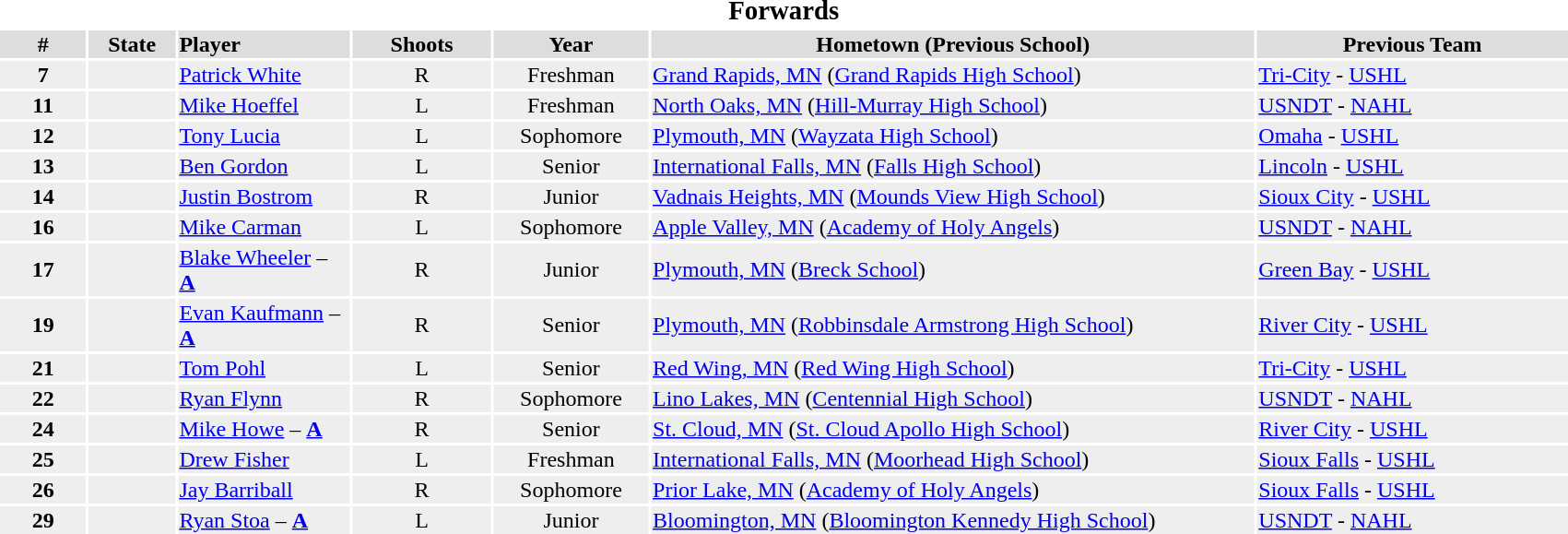<table style="width:90%;">
<tr>
<th colspan=7  style="text-align:center"><big>Forwards</big></th>
</tr>
<tr style="background:#ddd;">
<th width=5%>#</th>
<th width=5%>State</th>
<td align=left!! style="width:10%;"><strong>Player</strong></td>
<th width=8%>Shoots</th>
<th width=9%>Year</th>
<th width=35%>Hometown (Previous School)</th>
<th width=18%>Previous Team</th>
</tr>
<tr style="background:#eee;">
<td align=center><strong>7</strong></td>
<td align=center></td>
<td><a href='#'>Patrick White</a></td>
<td align=center>R</td>
<td align=center>Freshman</td>
<td><a href='#'>Grand Rapids, MN</a> (<a href='#'>Grand Rapids High School</a>)</td>
<td><a href='#'>Tri-City</a> - <a href='#'>USHL</a></td>
</tr>
<tr style="background:#eee;">
<td align=center><strong>11</strong></td>
<td align=center></td>
<td><a href='#'>Mike Hoeffel</a></td>
<td align=center>L</td>
<td align=center>Freshman</td>
<td><a href='#'>North Oaks, MN</a> (<a href='#'>Hill-Murray High School</a>)</td>
<td><a href='#'>USNDT</a> - <a href='#'>NAHL</a></td>
</tr>
<tr style="background:#eee;">
<td align=center><strong>12</strong></td>
<td align=center></td>
<td><a href='#'>Tony Lucia</a></td>
<td align=center>L</td>
<td align=center>Sophomore</td>
<td><a href='#'>Plymouth, MN</a>  (<a href='#'>Wayzata High School</a>)</td>
<td><a href='#'>Omaha</a> - <a href='#'>USHL</a></td>
</tr>
<tr style="background:#eee;">
<td align=center><strong>13</strong></td>
<td align=center></td>
<td><a href='#'>Ben Gordon</a></td>
<td align=center>L</td>
<td align=center>Senior</td>
<td><a href='#'>International Falls, MN</a> (<a href='#'>Falls High School</a>)</td>
<td><a href='#'>Lincoln</a> - <a href='#'>USHL</a></td>
</tr>
<tr style="background:#eee;">
<td align=center><strong>14</strong></td>
<td align=center></td>
<td><a href='#'>Justin Bostrom</a></td>
<td align=center>R</td>
<td align=center>Junior</td>
<td><a href='#'>Vadnais Heights, MN</a> (<a href='#'>Mounds View High School</a>)</td>
<td><a href='#'>Sioux City</a> - <a href='#'>USHL</a></td>
</tr>
<tr style="background:#eee;">
<td align=center><strong>16</strong></td>
<td align=center></td>
<td><a href='#'>Mike Carman</a></td>
<td align=center>L</td>
<td align=center>Sophomore</td>
<td><a href='#'>Apple Valley, MN</a> (<a href='#'>Academy of Holy Angels</a>)</td>
<td><a href='#'>USNDT</a> - <a href='#'>NAHL</a></td>
</tr>
<tr style="background:#eee;">
<td align=center><strong>17</strong></td>
<td align=center></td>
<td><a href='#'>Blake Wheeler</a> – <strong><a href='#'>A</a></strong></td>
<td align=center>R</td>
<td align=center>Junior</td>
<td><a href='#'>Plymouth, MN</a> (<a href='#'>Breck School</a>)</td>
<td><a href='#'>Green Bay</a> - <a href='#'>USHL</a></td>
</tr>
<tr style="background:#eee;">
<td align=center><strong>19</strong></td>
<td align=center></td>
<td><a href='#'>Evan Kaufmann</a> – <strong><a href='#'>A</a></strong></td>
<td align=center>R</td>
<td align=center>Senior</td>
<td><a href='#'>Plymouth, MN</a> (<a href='#'>Robbinsdale Armstrong High School</a>)</td>
<td><a href='#'>River City</a> - <a href='#'>USHL</a></td>
</tr>
<tr style="background:#eee;">
<td align=center><strong>21</strong></td>
<td align=center></td>
<td><a href='#'>Tom Pohl</a></td>
<td align=center>L</td>
<td align=center>Senior</td>
<td><a href='#'>Red Wing, MN</a> (<a href='#'>Red Wing High School</a>)</td>
<td><a href='#'>Tri-City</a> - <a href='#'>USHL</a></td>
</tr>
<tr style="background:#eee;">
<td align=center><strong>22</strong></td>
<td align=center></td>
<td><a href='#'>Ryan Flynn</a></td>
<td align=center>R</td>
<td align=center>Sophomore</td>
<td><a href='#'>Lino Lakes, MN</a> (<a href='#'>Centennial High School</a>)</td>
<td><a href='#'>USNDT</a> - <a href='#'>NAHL</a></td>
</tr>
<tr style="background:#eee;">
<td align=center><strong>24</strong></td>
<td align=center></td>
<td><a href='#'>Mike Howe</a> – <strong><a href='#'>A</a></strong></td>
<td align=center>R</td>
<td align=center>Senior</td>
<td><a href='#'>St. Cloud, MN</a> (<a href='#'>St. Cloud Apollo High School</a>)</td>
<td><a href='#'>River City</a> - <a href='#'>USHL</a></td>
</tr>
<tr style="background:#eee;">
<td align=center><strong>25</strong></td>
<td align=center></td>
<td><a href='#'>Drew Fisher</a></td>
<td align=center>L</td>
<td align=center>Freshman</td>
<td><a href='#'>International Falls, MN</a> (<a href='#'>Moorhead High School</a>)</td>
<td><a href='#'>Sioux Falls</a> - <a href='#'>USHL</a></td>
</tr>
<tr style="background:#eee;">
<td align=center><strong>26</strong></td>
<td align=center></td>
<td><a href='#'>Jay Barriball</a></td>
<td align=center>R</td>
<td align=center>Sophomore</td>
<td><a href='#'>Prior Lake, MN</a> (<a href='#'>Academy of Holy Angels</a>)</td>
<td><a href='#'>Sioux Falls</a> - <a href='#'>USHL</a></td>
</tr>
<tr style="background:#eee;">
<td align=center><strong>29</strong></td>
<td align=center></td>
<td><a href='#'>Ryan Stoa</a> – <strong><a href='#'>A</a></strong></td>
<td align=center>L</td>
<td align=center>Junior</td>
<td><a href='#'>Bloomington, MN</a> (<a href='#'>Bloomington Kennedy High School</a>)</td>
<td><a href='#'>USNDT</a> - <a href='#'>NAHL</a></td>
</tr>
</table>
